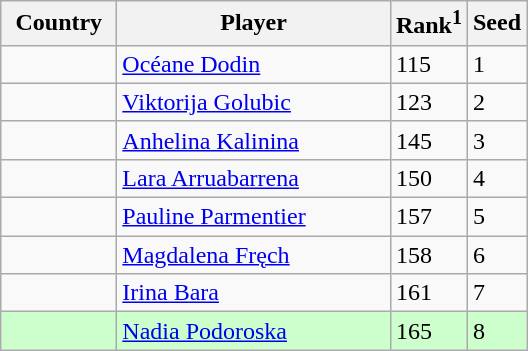<table class="sortable wikitable">
<tr>
<th width="70">Country</th>
<th width="175">Player</th>
<th>Rank<sup>1</sup></th>
<th>Seed</th>
</tr>
<tr>
<td></td>
<td><a href='#'>Océane Dodin</a></td>
<td>115</td>
<td>1</td>
</tr>
<tr>
<td></td>
<td><a href='#'>Viktorija Golubic</a></td>
<td>123</td>
<td>2</td>
</tr>
<tr>
<td></td>
<td><a href='#'>Anhelina Kalinina</a></td>
<td>145</td>
<td>3</td>
</tr>
<tr>
<td></td>
<td><a href='#'>Lara Arruabarrena</a></td>
<td>150</td>
<td>4</td>
</tr>
<tr>
<td></td>
<td><a href='#'>Pauline Parmentier</a></td>
<td>157</td>
<td>5</td>
</tr>
<tr>
<td></td>
<td><a href='#'>Magdalena Fręch</a></td>
<td>158</td>
<td>6</td>
</tr>
<tr>
<td></td>
<td><a href='#'>Irina Bara</a></td>
<td>161</td>
<td>7</td>
</tr>
<tr style="background:#cfc;">
<td></td>
<td><a href='#'>Nadia Podoroska</a></td>
<td>165</td>
<td>8</td>
</tr>
</table>
